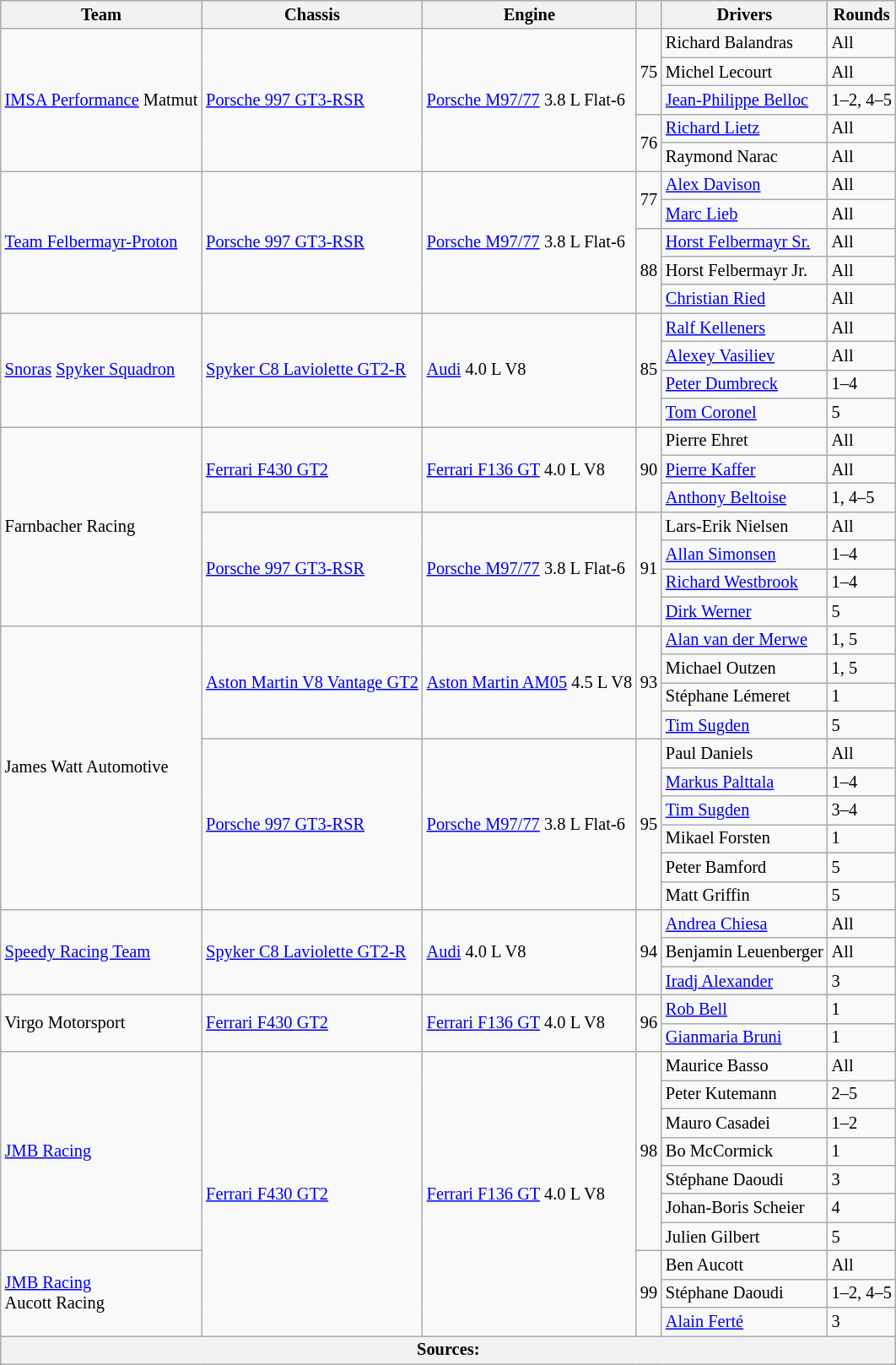<table class="wikitable" style="font-size: 85%">
<tr>
<th>Team</th>
<th>Chassis</th>
<th>Engine</th>
<th></th>
<th>Drivers</th>
<th>Rounds</th>
</tr>
<tr>
<td rowspan="5"> <a href='#'>IMSA Performance</a> Matmut</td>
<td rowspan="5"><a href='#'>Porsche 997 GT3-RSR</a></td>
<td rowspan="5"><a href='#'>Porsche M97/77</a> 3.8 L Flat-6</td>
<td rowspan="3" align="center">75</td>
<td> Richard Balandras</td>
<td>All</td>
</tr>
<tr>
<td> Michel Lecourt</td>
<td>All</td>
</tr>
<tr>
<td> <a href='#'>Jean-Philippe Belloc</a></td>
<td>1–2, 4–5</td>
</tr>
<tr>
<td rowspan="2" align="center">76</td>
<td> <a href='#'>Richard Lietz</a></td>
<td>All</td>
</tr>
<tr>
<td> Raymond Narac</td>
<td>All</td>
</tr>
<tr>
<td rowspan="5"> <a href='#'>Team Felbermayr-Proton</a></td>
<td rowspan="5"><a href='#'>Porsche 997 GT3-RSR</a></td>
<td rowspan="5"><a href='#'>Porsche M97/77</a> 3.8 L Flat-6</td>
<td rowspan="2" align="center">77</td>
<td> <a href='#'>Alex Davison</a></td>
<td>All</td>
</tr>
<tr>
<td> <a href='#'>Marc Lieb</a></td>
<td>All</td>
</tr>
<tr>
<td rowspan="3" align="center">88</td>
<td> <a href='#'>Horst Felbermayr Sr.</a></td>
<td>All</td>
</tr>
<tr>
<td> Horst Felbermayr Jr.</td>
<td>All</td>
</tr>
<tr>
<td> <a href='#'>Christian Ried</a></td>
<td>All</td>
</tr>
<tr>
<td rowspan="4"> <a href='#'>Snoras</a> <a href='#'>Spyker Squadron</a></td>
<td rowspan="4"><a href='#'>Spyker C8 Laviolette GT2-R</a></td>
<td rowspan="4"><a href='#'>Audi</a> 4.0 L V8</td>
<td rowspan="4">85</td>
<td> <a href='#'>Ralf Kelleners</a></td>
<td>All</td>
</tr>
<tr>
<td> <a href='#'>Alexey Vasiliev</a></td>
<td>All</td>
</tr>
<tr>
<td> <a href='#'>Peter Dumbreck</a></td>
<td>1–4</td>
</tr>
<tr>
<td> <a href='#'>Tom Coronel</a></td>
<td>5</td>
</tr>
<tr>
<td rowspan="7"> Farnbacher Racing</td>
<td rowspan="3"><a href='#'>Ferrari F430 GT2</a></td>
<td rowspan="3"><a href='#'>Ferrari F136 GT</a> 4.0 L V8</td>
<td rowspan="3" align="center">90</td>
<td> Pierre Ehret</td>
<td>All</td>
</tr>
<tr>
<td> <a href='#'>Pierre Kaffer</a></td>
<td>All</td>
</tr>
<tr>
<td> <a href='#'>Anthony Beltoise</a></td>
<td>1, 4–5</td>
</tr>
<tr>
<td rowspan="4"><a href='#'>Porsche 997 GT3-RSR</a></td>
<td rowspan="4"><a href='#'>Porsche M97/77</a> 3.8 L Flat-6</td>
<td rowspan="4" align="center">91</td>
<td> Lars-Erik Nielsen</td>
<td>All</td>
</tr>
<tr>
<td> <a href='#'>Allan Simonsen</a></td>
<td>1–4</td>
</tr>
<tr>
<td> <a href='#'>Richard Westbrook</a></td>
<td>1–4</td>
</tr>
<tr>
<td> <a href='#'>Dirk Werner</a></td>
<td>5</td>
</tr>
<tr>
<td rowspan="10"> James Watt Automotive</td>
<td rowspan="4"><a href='#'>Aston Martin V8 Vantage GT2</a></td>
<td rowspan="4"><a href='#'>Aston Martin AM05</a> 4.5 L V8</td>
<td rowspan="4" align="center">93</td>
<td> <a href='#'>Alan van der Merwe</a></td>
<td>1, 5</td>
</tr>
<tr>
<td> Michael Outzen</td>
<td>1, 5</td>
</tr>
<tr>
<td> Stéphane Lémeret</td>
<td>1</td>
</tr>
<tr>
<td> <a href='#'>Tim Sugden</a></td>
<td>5</td>
</tr>
<tr>
<td rowspan="6"><a href='#'>Porsche 997 GT3-RSR</a></td>
<td rowspan="6"><a href='#'>Porsche M97/77</a> 3.8 L Flat-6</td>
<td rowspan="6" align="center">95</td>
<td> Paul Daniels</td>
<td>All</td>
</tr>
<tr>
<td> <a href='#'>Markus Palttala</a></td>
<td>1–4</td>
</tr>
<tr>
<td> <a href='#'>Tim Sugden</a></td>
<td>3–4</td>
</tr>
<tr>
<td> Mikael Forsten</td>
<td>1</td>
</tr>
<tr>
<td> Peter Bamford</td>
<td>5</td>
</tr>
<tr>
<td> Matt Griffin</td>
<td>5</td>
</tr>
<tr>
<td rowspan="3"> <a href='#'>Speedy Racing Team</a></td>
<td rowspan="3"><a href='#'>Spyker C8 Laviolette GT2-R</a></td>
<td rowspan="3"><a href='#'>Audi</a> 4.0 L V8</td>
<td rowspan="3" align="center">94</td>
<td> <a href='#'>Andrea Chiesa</a></td>
<td>All</td>
</tr>
<tr>
<td> Benjamin Leuenberger</td>
<td>All</td>
</tr>
<tr>
<td> <a href='#'>Iradj Alexander</a></td>
<td>3</td>
</tr>
<tr>
<td rowspan="2"> Virgo Motorsport</td>
<td rowspan="2"><a href='#'>Ferrari F430 GT2</a></td>
<td rowspan="2"><a href='#'>Ferrari F136 GT</a> 4.0 L V8</td>
<td rowspan="2" align="center">96</td>
<td> <a href='#'>Rob Bell</a></td>
<td>1</td>
</tr>
<tr>
<td> <a href='#'>Gianmaria Bruni</a></td>
<td>1</td>
</tr>
<tr>
<td rowspan="7"> <a href='#'>JMB Racing</a></td>
<td rowspan="10"><a href='#'>Ferrari F430 GT2</a></td>
<td rowspan="10"><a href='#'>Ferrari F136 GT</a> 4.0 L V8</td>
<td rowspan="7" align="center">98</td>
<td> Maurice Basso</td>
<td>All</td>
</tr>
<tr>
<td> Peter Kutemann</td>
<td>2–5</td>
</tr>
<tr>
<td> Mauro Casadei</td>
<td>1–2</td>
</tr>
<tr>
<td> Bo McCormick</td>
<td>1</td>
</tr>
<tr>
<td> Stéphane Daoudi</td>
<td>3</td>
</tr>
<tr>
<td> Johan-Boris Scheier</td>
<td>4</td>
</tr>
<tr>
<td> Julien Gilbert</td>
<td>5</td>
</tr>
<tr>
<td rowspan="3"> <a href='#'>JMB Racing</a><br> Aucott Racing</td>
<td rowspan="3" align="center">99</td>
<td> Ben Aucott</td>
<td>All</td>
</tr>
<tr>
<td> Stéphane Daoudi</td>
<td>1–2, 4–5</td>
</tr>
<tr>
<td> <a href='#'>Alain Ferté</a></td>
<td>3</td>
</tr>
<tr>
<th colspan="6">Sources:</th>
</tr>
</table>
